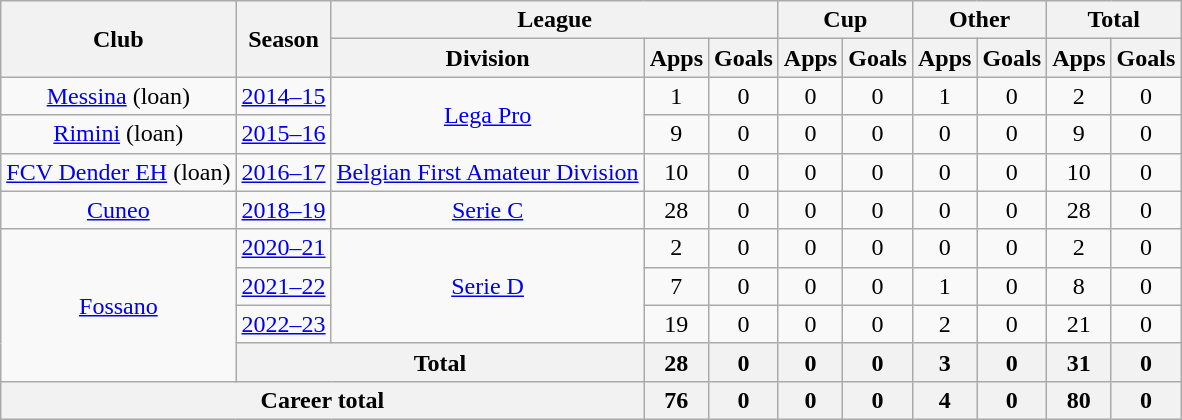<table class=wikitable style=text-align:center>
<tr>
<th rowspan=2>Club</th>
<th rowspan=2>Season</th>
<th colspan=3>League</th>
<th colspan=2>Cup</th>
<th colspan=2>Other</th>
<th colspan=2>Total</th>
</tr>
<tr>
<th>Division</th>
<th>Apps</th>
<th>Goals</th>
<th>Apps</th>
<th>Goals</th>
<th>Apps</th>
<th>Goals</th>
<th>Apps</th>
<th>Goals</th>
</tr>
<tr>
<td><a href='#'>Messina</a> (loan)</td>
<td><a href='#'>2014–15</a></td>
<td rowspan="2"><a href='#'>Lega Pro</a></td>
<td>1</td>
<td>0</td>
<td>0</td>
<td>0</td>
<td>1</td>
<td>0</td>
<td>2</td>
<td>0</td>
</tr>
<tr>
<td><a href='#'>Rimini</a> (loan)</td>
<td><a href='#'>2015–16</a></td>
<td>9</td>
<td>0</td>
<td>0</td>
<td>0</td>
<td>0</td>
<td>0</td>
<td>9</td>
<td>0</td>
</tr>
<tr>
<td><a href='#'>FCV Dender EH</a> (loan)</td>
<td><a href='#'>2016–17</a></td>
<td><a href='#'>Belgian First Amateur Division</a></td>
<td>10</td>
<td>0</td>
<td>0</td>
<td>0</td>
<td>0</td>
<td>0</td>
<td>10</td>
<td>0</td>
</tr>
<tr>
<td><a href='#'>Cuneo</a></td>
<td><a href='#'>2018–19</a></td>
<td><a href='#'>Serie C</a></td>
<td>28</td>
<td>0</td>
<td>0</td>
<td>0</td>
<td>0</td>
<td>0</td>
<td>28</td>
<td>0</td>
</tr>
<tr>
<td rowspan="4"><a href='#'>Fossano</a></td>
<td><a href='#'>2020–21</a></td>
<td rowspan="3"><a href='#'>Serie D</a></td>
<td>2</td>
<td>0</td>
<td>0</td>
<td>0</td>
<td>0</td>
<td>0</td>
<td>2</td>
<td>0</td>
</tr>
<tr>
<td><a href='#'>2021–22</a></td>
<td>7</td>
<td>0</td>
<td>0</td>
<td>0</td>
<td>1</td>
<td>0</td>
<td>8</td>
<td>0</td>
</tr>
<tr>
<td><a href='#'>2022–23</a></td>
<td>19</td>
<td>0</td>
<td>0</td>
<td>0</td>
<td>2</td>
<td>0</td>
<td>21</td>
<td>0</td>
</tr>
<tr>
<th colspan=2>Total</th>
<th>28</th>
<th>0</th>
<th>0</th>
<th>0</th>
<th>3</th>
<th>0</th>
<th>31</th>
<th>0</th>
</tr>
<tr>
<th colspan=3>Career total</th>
<th>76</th>
<th>0</th>
<th>0</th>
<th>0</th>
<th>4</th>
<th>0</th>
<th>80</th>
<th>0</th>
</tr>
</table>
